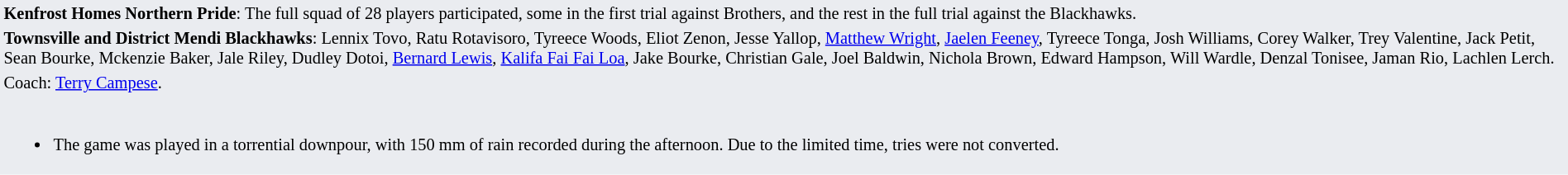<table style="background:#eaecf0; font-size:85%; width:100%;">
<tr>
<td><strong>Kenfrost Homes Northern Pride</strong>: The full squad of 28 players participated, some in the first trial against Brothers, and the rest in the full trial against the Blackhawks.</td>
</tr>
<tr>
<td><strong>Townsville and District Mendi Blackhawks</strong>: Lennix Tovo, Ratu Rotavisoro, Tyreece Woods, Eliot Zenon, Jesse Yallop, <a href='#'>Matthew Wright</a>, <a href='#'>Jaelen Feeney</a>, Tyreece Tonga, Josh Williams, Corey Walker, Trey Valentine, Jack Petit, Sean Bourke, Mckenzie Baker, Jale Riley, Dudley Dotoi, <a href='#'>Bernard Lewis</a>, <a href='#'>Kalifa Fai Fai Loa</a>, Jake Bourke, Christian Gale, Joel Baldwin, Nichola Brown, Edward Hampson, Will Wardle, Denzal Tonisee, Jaman Rio, Lachlen Lerch.</td>
</tr>
<tr>
<td>Coach: <a href='#'>Terry Campese</a>.</td>
</tr>
<tr>
<td><br><ul><li>The game was played in a torrential downpour, with 150 mm of rain recorded during the afternoon. Due to the limited time, tries were not converted.</li></ul></td>
</tr>
</table>
